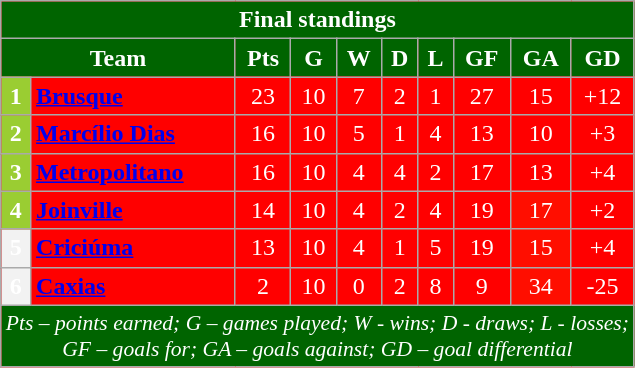<table class="wikitable" style="text-align:center; color:white; background:#ff0000">
<tr>
<th style="background:#006400" colspan="10">Final standings</th>
</tr>
<tr>
<th style="background:#006400" colspan="2">Team</th>
<th style="background:#006400">Pts</th>
<th style="background:#006400">G</th>
<th style="background:#006400">W</th>
<th style="background:#006400">D</th>
<th style="background:#006400">L</th>
<th style="background:#006400">GF</th>
<th style="background:#006400">GA</th>
<th style="background:#006400">GD</th>
</tr>
<tr>
<th style="background:#9ACD32">1</th>
<td align="left"><a href='#'><span><strong>Brusque</strong></span></a></td>
<td bgcolor=#ff0000 align="center"><span>23</span></td>
<td bgcolor=#ff0000 align="center"><span>10</span></td>
<td bgcolor=#ff0000 align="center"><span>7</span></td>
<td bgcolor=#ff0000 align="center"><span>2</span></td>
<td bgcolor=#ff0000 align="center"><span>1</span></td>
<td bgcolor=#ff0000 align="center"><span>27</span></td>
<td bgcolor=#ff0000 align="center"><span>15</span></td>
<td bgcolor=#ff0000 align="center"><span>+12</span></td>
</tr>
<tr>
<th style="background:#9ACD32">2</th>
<td align="left"><a href='#'><span><strong>Marcílio Dias</strong></span></a></td>
<td bgcolor=#ff0000 align="center"><span>16</span></td>
<td bgcolor=#ff0000 align="center"><span>10</span></td>
<td bgcolor=#ff0000 align="center"><span>5</span></td>
<td bgcolor=#ff0000 align="center"><span>1</span></td>
<td bgcolor=#ff0000 align="center"><span>4</span></td>
<td bgcolor=#ff0000 align="center"><span>13</span></td>
<td bgcolor=#ff0000 align="center"><span>10</span></td>
<td bgcolor=#ff0000 align="center"><span>+3</span></td>
</tr>
<tr>
<th style="background:#9ACD32">3</th>
<td align="left"><a href='#'><span> <strong>Metropolitano</strong></span></a></td>
<td bgcolor=#ff0000 align="center"><span>16</span></td>
<td bgcolor=#ff0000 align="center"><span>10</span></td>
<td bgcolor=#ff0000 align="center"><span>4</span></td>
<td bgcolor=#ff0000 align="center"><span>4</span></td>
<td bgcolor=#ff0000 align="center"><span>2</span></td>
<td bgcolor=#ff0000 align="center"><span>17</span></td>
<td bgcolor=#ff0000 align="center"><span>13</span></td>
<td bgcolor=#ff0000 align="center"><span>+4</span></td>
</tr>
<tr>
<th style="background:#9ACD32">4</th>
<td align="left"><a href='#'><span><strong>Joinville</strong></span></a></td>
<td bgcolor=#ff0000 align="center"><span>14</span></td>
<td bgcolor=#ff0000 align="center"><span>10</span></td>
<td bgcolor=#ff0000 align="center"><span>4</span></td>
<td bgcolor=#ff0000 align="center"><span>2</span></td>
<td bgcolor=#ff0000 align="center"><span>4</span></td>
<td bgcolor=#ff0000 align="center"><span>19</span></td>
<td bgcolor=#ff0E00 align="center"><span>17</span></td>
<td bgcolor=#ff0000 align="center"><span>+2</span></td>
</tr>
<tr>
<th>5</th>
<td align="left"><a href='#'><span><strong>Criciúma</strong></span></a></td>
<td bgcolor=#ff0000 align="center"><span>13</span></td>
<td bgcolor=#ff0000 align="center"><span>10</span></td>
<td bgcolor=#ff0000 align="center"><span>4</span></td>
<td bgcolor=#ff0000 align="center"><span>1</span></td>
<td bgcolor=#ff0000 align="center"><span>5</span></td>
<td bgcolor=#ff0000 align="center"><span>19</span></td>
<td bgcolor=#ff0E00 align="center"><span>15</span></td>
<td bgcolor=#ff0000 align="center"><span>+4</span></td>
</tr>
<tr>
<th>6</th>
<td align="left"><a href='#'><span> <strong>Caxias</strong></span></a></td>
<td bgcolor=#ff0000 align="center"><span>2</span></td>
<td bgcolor=#ff0000 align="center"><span>10</span></td>
<td bgcolor=#ff0000 align="center"><span>0</span></td>
<td bgcolor=#ff0000 align="center"><span>2</span></td>
<td bgcolor=#ff0000 align="center"><span>8</span></td>
<td bgcolor=#ff0000 align="center"><span>9</span></td>
<td bgcolor=#ff0E00 align="center"><span>34</span></td>
<td bgcolor=#ff0000 align="center"><span>-25</span></td>
</tr>
<tr>
<td colspan="10" style="background:#006400; font-size:90%; font-style:italic">Pts – points earned; G – games played; W - wins; D - draws; L - losses;<br>GF – goals for; GA – goals against; GD – goal differential</td>
</tr>
</table>
